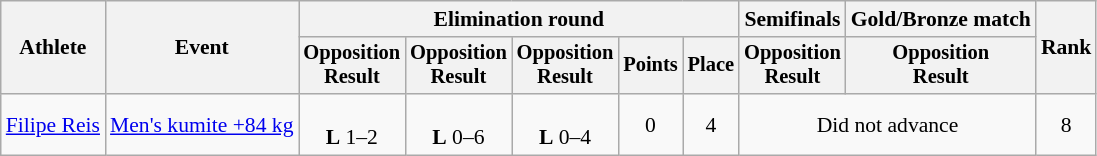<table class=wikitable style="font-size:90%; text-align:center;">
<tr>
<th rowspan=2>Athlete</th>
<th rowspan=2>Event</th>
<th colspan=5>Elimination round</th>
<th>Semifinals</th>
<th>Gold/Bronze match</th>
<th rowspan=2>Rank</th>
</tr>
<tr style="font-size:95%;">
<th>Opposition<br>Result</th>
<th>Opposition<br>Result</th>
<th>Opposition<br>Result</th>
<th>Points</th>
<th>Place</th>
<th>Opposition<br>Result</th>
<th>Opposition<br>Result</th>
</tr>
<tr>
<td align=left><a href='#'>Filipe Reis</a></td>
<td align=left><a href='#'>Men's kumite +84 kg</a></td>
<td><br><strong>L</strong> 1–2</td>
<td><br><strong>L</strong> 0–6</td>
<td><br><strong>L</strong> 0–4</td>
<td>0</td>
<td>4</td>
<td colspan=2>Did not advance</td>
<td>8</td>
</tr>
</table>
